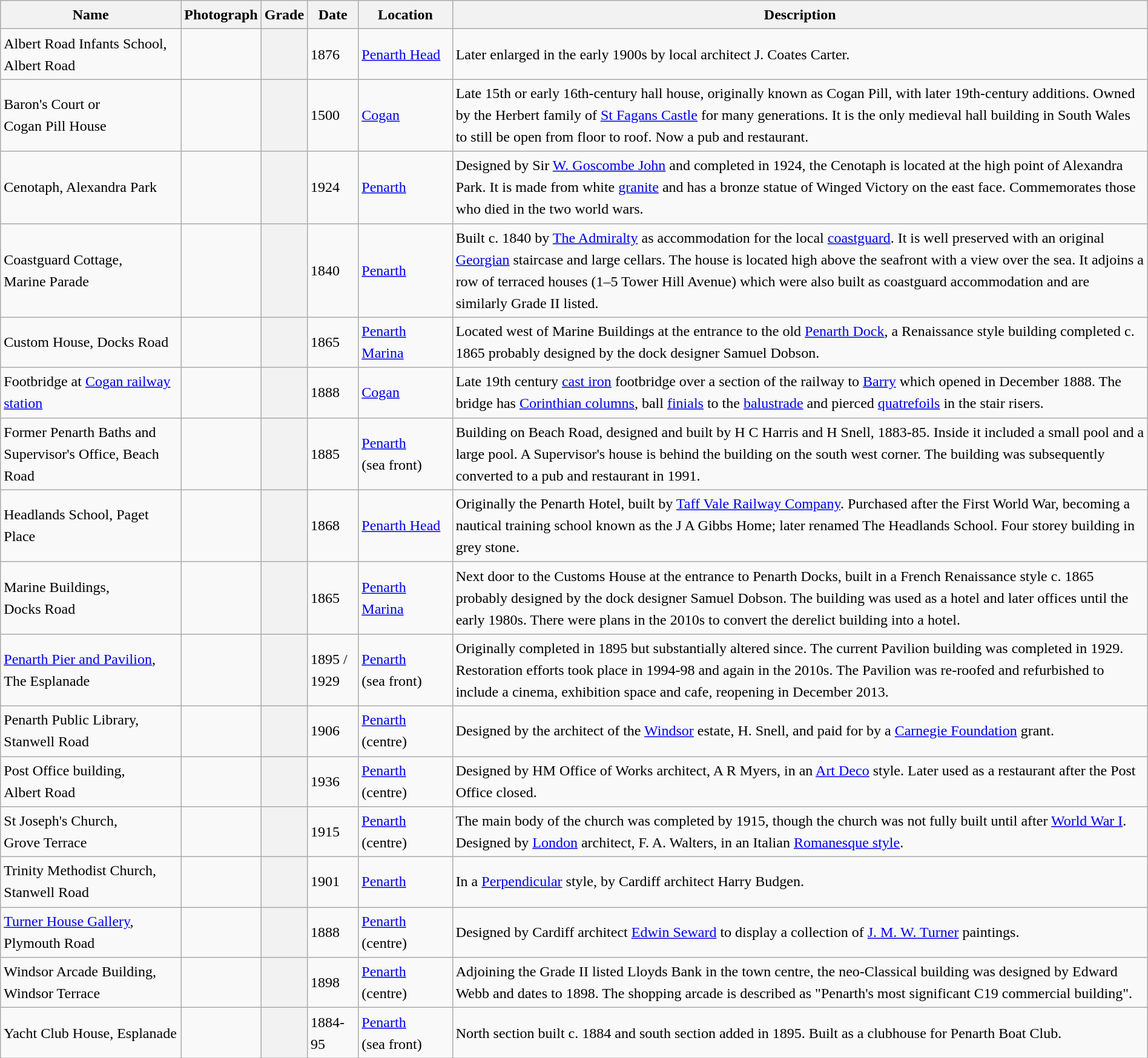<table class="wikitable sortable" style="width:100%;border:0px;text-align:left;line-height:150%;">
<tr>
<th>Name</th>
<th class="unsortable">Photograph</th>
<th class="unsortable">Grade</th>
<th>Date</th>
<th class="unsortable">Location</th>
<th class="unsortable">Description</th>
</tr>
<tr>
<td>Albert Road Infants School, Albert Road</td>
<td></td>
<th></th>
<td>1876</td>
<td><a href='#'>Penarth Head</a><br><small></small></td>
<td>Later enlarged in the early 1900s by local architect J. Coates Carter.</td>
</tr>
<tr>
<td>Baron's Court or Cogan Pill House</td>
<td></td>
<th></th>
<td>1500</td>
<td><a href='#'>Cogan</a><br><small></small></td>
<td>Late 15th or early 16th-century hall house, originally known as Cogan Pill, with later 19th-century additions. Owned by the Herbert family of <a href='#'>St Fagans Castle</a> for many generations. It is the only medieval hall building in South Wales to still be open from floor to roof. Now a pub and restaurant.</td>
</tr>
<tr>
<td>Cenotaph, Alexandra Park</td>
<td></td>
<th></th>
<td>1924</td>
<td><a href='#'>Penarth</a><br><small></small></td>
<td>Designed by Sir <a href='#'>W. Goscombe John</a> and completed in 1924, the Cenotaph is located at the high point of Alexandra Park. It is made from white <a href='#'>granite</a> and has a bronze statue of Winged Victory on the east face. Commemorates those who died in the two world wars.</td>
</tr>
<tr>
<td>Coastguard Cottage, Marine Parade</td>
<td></td>
<th></th>
<td>1840</td>
<td><a href='#'>Penarth</a><br><small></small></td>
<td>Built c. 1840 by <a href='#'>The Admiralty</a> as accommodation for the local <a href='#'>coastguard</a>. It is well preserved with an original <a href='#'>Georgian</a> staircase and large cellars. The house is located high above the seafront with a view over the sea. It adjoins a row of terraced houses (1–5 Tower Hill Avenue) which were also built as coastguard accommodation and are similarly Grade II listed.</td>
</tr>
<tr>
<td>Custom House, Docks Road</td>
<td></td>
<th></th>
<td>1865</td>
<td><a href='#'>Penarth Marina</a><br><small></small></td>
<td>Located west of Marine Buildings at the entrance to the old <a href='#'>Penarth Dock</a>, a Renaissance style building completed c. 1865 probably designed by the dock designer Samuel Dobson.</td>
</tr>
<tr>
<td>Footbridge at <a href='#'>Cogan railway station</a></td>
<td></td>
<th></th>
<td>1888</td>
<td><a href='#'>Cogan</a><br><small></small></td>
<td>Late 19th century <a href='#'>cast iron</a> footbridge over a section of the railway to <a href='#'>Barry</a> which opened in December 1888. The bridge has <a href='#'>Corinthian columns</a>, ball <a href='#'>finials</a> to the <a href='#'>balustrade</a> and pierced <a href='#'>quatrefoils</a> in the stair risers.</td>
</tr>
<tr>
<td>Former Penarth Baths and Supervisor's Office, Beach Road</td>
<td></td>
<th></th>
<td>1885</td>
<td><a href='#'>Penarth</a> (sea front)<br><small></small></td>
<td>Building on Beach Road, designed and built by H C Harris and H Snell, 1883-85. Inside it included a small pool and a large pool. A Supervisor's house is behind the building on the south west corner. The building was subsequently converted to a pub and restaurant in 1991.</td>
</tr>
<tr>
<td>Headlands School, Paget Place</td>
<td></td>
<th></th>
<td>1868</td>
<td><a href='#'>Penarth Head</a><br><small></small></td>
<td>Originally the Penarth Hotel, built by <a href='#'>Taff Vale Railway Company</a>. Purchased after the First World War, becoming a nautical training school known as the J A Gibbs Home; later renamed The Headlands School. Four storey building in grey stone.</td>
</tr>
<tr>
<td>Marine Buildings, Docks Road</td>
<td></td>
<th></th>
<td>1865</td>
<td><a href='#'>Penarth Marina</a><br><small></small></td>
<td>Next door to the Customs House at the entrance to Penarth Docks, built in a French Renaissance style c. 1865 probably designed by the dock designer Samuel Dobson. The building was used as a hotel and later offices until the early 1980s. There were plans in the 2010s to convert the derelict building into a hotel.</td>
</tr>
<tr>
<td><a href='#'>Penarth Pier and Pavilion</a>, The Esplanade</td>
<td></td>
<th></th>
<td>1895 / 1929</td>
<td><a href='#'>Penarth</a> (sea front)<br><small></small></td>
<td>Originally completed in 1895 but substantially altered since. The current Pavilion building was completed in 1929. Restoration efforts took place in 1994-98 and again in the 2010s. The Pavilion was re-roofed and refurbished to include a cinema, exhibition space and cafe, reopening in December 2013.</td>
</tr>
<tr>
<td>Penarth Public Library, Stanwell Road</td>
<td></td>
<th></th>
<td>1906</td>
<td><a href='#'>Penarth</a> (centre)<br><small></small></td>
<td>Designed by the architect of the <a href='#'>Windsor</a> estate, H. Snell, and paid for by a <a href='#'>Carnegie Foundation</a> grant.</td>
</tr>
<tr>
<td>Post Office building, Albert Road</td>
<td></td>
<th></th>
<td>1936</td>
<td><a href='#'>Penarth</a> (centre)<br><small></small></td>
<td>Designed by HM Office of Works architect, A R Myers, in an <a href='#'>Art Deco</a> style. Later used as a restaurant after the Post Office closed.</td>
</tr>
<tr>
<td>St Joseph's Church, Grove Terrace</td>
<td></td>
<th></th>
<td>1915</td>
<td><a href='#'>Penarth</a> (centre)<br><small></small></td>
<td>The main body of the church was completed by 1915, though the church was not fully built until after <a href='#'>World War I</a>. Designed by <a href='#'>London</a> architect, F. A. Walters, in an Italian <a href='#'>Romanesque style</a>.</td>
</tr>
<tr>
<td>Trinity Methodist Church, Stanwell Road</td>
<td></td>
<th></th>
<td>1901</td>
<td><a href='#'>Penarth</a><br><small></small></td>
<td>In a <a href='#'>Perpendicular</a> style, by Cardiff architect Harry Budgen.</td>
</tr>
<tr>
<td><a href='#'>Turner House Gallery</a>, Plymouth Road</td>
<td></td>
<th></th>
<td>1888</td>
<td><a href='#'>Penarth</a> (centre)<br><small></small></td>
<td>Designed by Cardiff architect <a href='#'>Edwin Seward</a> to display a collection of <a href='#'>J. M. W. Turner</a> paintings.</td>
</tr>
<tr>
<td>Windsor Arcade Building, Windsor Terrace</td>
<td></td>
<th></th>
<td>1898</td>
<td><a href='#'>Penarth</a> (centre)<br><small></small></td>
<td>Adjoining the Grade II listed Lloyds Bank in the town centre, the neo-Classical building was designed by Edward Webb and dates to 1898. The shopping arcade is described as "Penarth's most significant C19 commercial building".</td>
</tr>
<tr>
<td>Yacht Club House, Esplanade</td>
<td></td>
<th></th>
<td>1884-95</td>
<td><a href='#'>Penarth</a> (sea front)<br><small></small></td>
<td>North section built c. 1884 and south section added in 1895. Built as a clubhouse for Penarth Boat Club.</td>
</tr>
<tr>
</tr>
</table>
